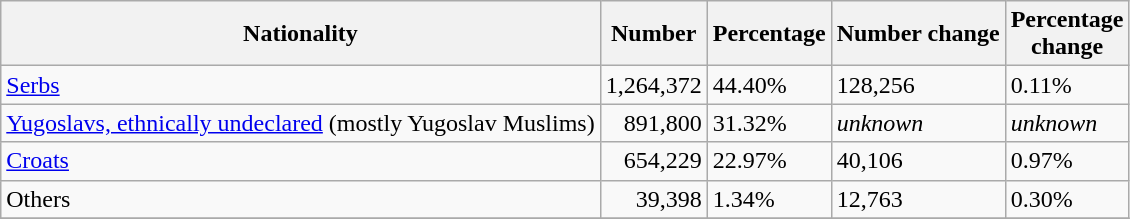<table class="wikitable">
<tr>
<th>Nationality</th>
<th>Number</th>
<th>Percentage</th>
<th>Number change</th>
<th>Percentage <br>change</th>
</tr>
<tr>
<td align=left><a href='#'>Serbs</a></td>
<td align=right>1,264,372</td>
<td>44.40%</td>
<td>128,256</td>
<td>0.11%</td>
</tr>
<tr>
<td align=left><a href='#'>Yugoslavs, ethnically undeclared</a> (mostly Yugoslav Muslims)</td>
<td align=right>891,800</td>
<td>31.32%</td>
<td><em>unknown</em></td>
<td><em>unknown</em></td>
</tr>
<tr>
<td align=left><a href='#'>Croats</a></td>
<td align=right>654,229</td>
<td>22.97%</td>
<td>40,106</td>
<td>0.97%</td>
</tr>
<tr>
<td align=left>Others</td>
<td align=right>39,398</td>
<td>1.34%</td>
<td>12,763</td>
<td>0.30%</td>
</tr>
<tr>
</tr>
</table>
